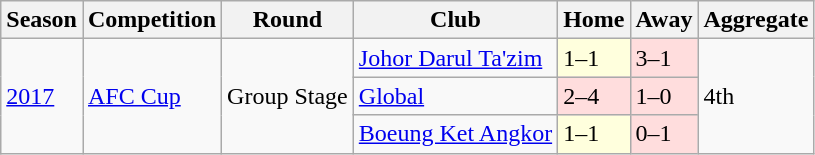<table class="wikitable">
<tr>
<th>Season</th>
<th>Competition</th>
<th>Round</th>
<th>Club</th>
<th>Home</th>
<th>Away</th>
<th>Aggregate</th>
</tr>
<tr>
<td rowspan="3"><a href='#'>2017</a></td>
<td rowspan="3"><a href='#'>AFC Cup</a></td>
<td rowspan="3">Group Stage</td>
<td> <a href='#'>Johor Darul Ta'zim</a></td>
<td style="background:#ffd;">1–1</td>
<td style="background:#fdd;">3–1</td>
<td rowspan=3>4th</td>
</tr>
<tr>
<td> <a href='#'>Global</a></td>
<td style="background:#fdd;">2–4</td>
<td style="background:#fdd;">1–0</td>
</tr>
<tr>
<td> <a href='#'>Boeung Ket Angkor</a></td>
<td style="background:#ffd;">1–1</td>
<td style="background:#fdd;">0–1</td>
</tr>
</table>
